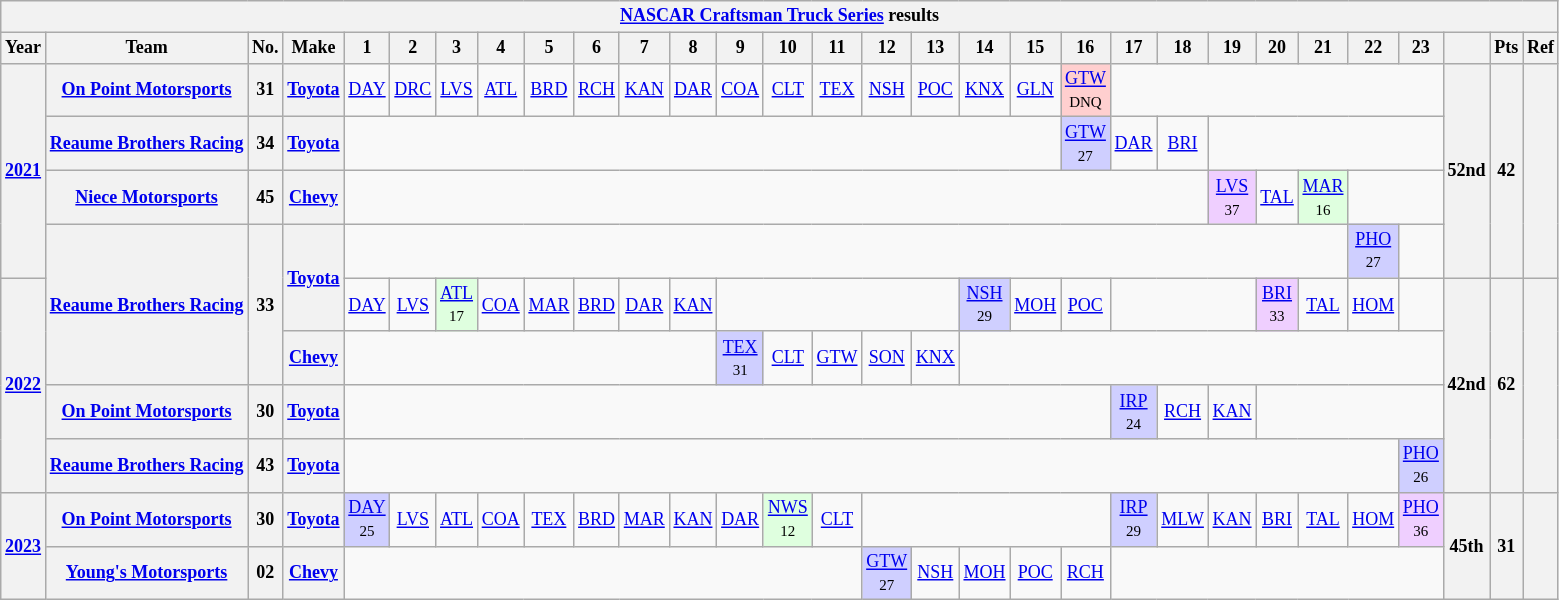<table class="wikitable" style="text-align:center; font-size:75%">
<tr>
<th colspan=30><a href='#'>NASCAR Craftsman Truck Series</a> results</th>
</tr>
<tr>
<th>Year</th>
<th>Team</th>
<th>No.</th>
<th>Make</th>
<th>1</th>
<th>2</th>
<th>3</th>
<th>4</th>
<th>5</th>
<th>6</th>
<th>7</th>
<th>8</th>
<th>9</th>
<th>10</th>
<th>11</th>
<th>12</th>
<th>13</th>
<th>14</th>
<th>15</th>
<th>16</th>
<th>17</th>
<th>18</th>
<th>19</th>
<th>20</th>
<th>21</th>
<th>22</th>
<th>23</th>
<th></th>
<th>Pts</th>
<th>Ref</th>
</tr>
<tr>
<th rowspan=4><a href='#'>2021</a></th>
<th><a href='#'>On Point Motorsports</a></th>
<th>31</th>
<th><a href='#'>Toyota</a></th>
<td><a href='#'>DAY</a></td>
<td><a href='#'>DRC</a></td>
<td><a href='#'>LVS</a></td>
<td><a href='#'>ATL</a></td>
<td><a href='#'>BRD</a></td>
<td><a href='#'>RCH</a></td>
<td><a href='#'>KAN</a></td>
<td><a href='#'>DAR</a></td>
<td><a href='#'>COA</a></td>
<td><a href='#'>CLT</a></td>
<td><a href='#'>TEX</a></td>
<td><a href='#'>NSH</a></td>
<td><a href='#'>POC</a></td>
<td><a href='#'>KNX</a></td>
<td><a href='#'>GLN</a></td>
<td style="background:#FFCFCF;"><a href='#'>GTW</a><br><small>DNQ</small></td>
<td colspan=7></td>
<th rowspan=4>52nd</th>
<th rowspan=4>42</th>
<th rowspan=4></th>
</tr>
<tr>
<th><a href='#'>Reaume Brothers Racing</a></th>
<th>34</th>
<th><a href='#'>Toyota</a></th>
<td colspan=15></td>
<td style="background:#CFCFFF;"><a href='#'>GTW</a><br><small>27</small></td>
<td><a href='#'>DAR</a></td>
<td><a href='#'>BRI</a></td>
<td colspan=5></td>
</tr>
<tr>
<th><a href='#'>Niece Motorsports</a></th>
<th>45</th>
<th><a href='#'>Chevy</a></th>
<td colspan=18></td>
<td style="background:#EFCFFF;"><a href='#'>LVS</a><br><small>37</small></td>
<td><a href='#'>TAL</a></td>
<td style="background:#DFFFDF;"><a href='#'>MAR</a><br><small>16</small></td>
<td colspan=2></td>
</tr>
<tr>
<th rowspan=3><a href='#'>Reaume Brothers Racing</a></th>
<th rowspan=3>33</th>
<th rowspan=2><a href='#'>Toyota</a></th>
<td colspan=21></td>
<td style="background:#CFCFFF;"><a href='#'>PHO</a><br><small>27</small></td>
<td></td>
</tr>
<tr>
<th rowspan=4><a href='#'>2022</a></th>
<td><a href='#'>DAY</a></td>
<td><a href='#'>LVS</a></td>
<td style="background:#DFFFDF;"><a href='#'>ATL</a><br><small>17</small></td>
<td><a href='#'>COA</a></td>
<td><a href='#'>MAR</a></td>
<td><a href='#'>BRD</a></td>
<td><a href='#'>DAR</a></td>
<td><a href='#'>KAN</a></td>
<td colspan=5></td>
<td style="background:#CFCFFF;"><a href='#'>NSH</a><br><small>29</small></td>
<td><a href='#'>MOH</a></td>
<td><a href='#'>POC</a></td>
<td colspan=3></td>
<td style="background:#EFCFFF;"><a href='#'>BRI</a><br><small>33</small></td>
<td><a href='#'>TAL</a></td>
<td><a href='#'>HOM</a></td>
<td></td>
<th rowspan=4>42nd</th>
<th rowspan=4>62</th>
<th rowspan=4></th>
</tr>
<tr>
<th><a href='#'>Chevy</a></th>
<td colspan=8></td>
<td style="background:#CFCFFF;"><a href='#'>TEX</a><br><small>31</small></td>
<td><a href='#'>CLT</a></td>
<td><a href='#'>GTW</a></td>
<td><a href='#'>SON</a></td>
<td><a href='#'>KNX</a></td>
<td colspan=10></td>
</tr>
<tr>
<th><a href='#'>On Point Motorsports</a></th>
<th>30</th>
<th><a href='#'>Toyota</a></th>
<td colspan=16></td>
<td style="background:#CFCFFF;"><a href='#'>IRP</a><br><small>24</small></td>
<td><a href='#'>RCH</a></td>
<td><a href='#'>KAN</a></td>
<td colspan=4></td>
</tr>
<tr>
<th><a href='#'>Reaume Brothers Racing</a></th>
<th>43</th>
<th><a href='#'>Toyota</a></th>
<td colspan=22></td>
<td style="background:#CFCFFF;"><a href='#'>PHO</a><br><small>26</small></td>
</tr>
<tr>
<th rowspan=2><a href='#'>2023</a></th>
<th><a href='#'>On Point Motorsports</a></th>
<th>30</th>
<th><a href='#'>Toyota</a></th>
<td style="background:#CFCFFF;"><a href='#'>DAY</a><br><small>25</small></td>
<td><a href='#'>LVS</a></td>
<td><a href='#'>ATL</a></td>
<td><a href='#'>COA</a></td>
<td><a href='#'>TEX</a></td>
<td><a href='#'>BRD</a></td>
<td><a href='#'>MAR</a></td>
<td><a href='#'>KAN</a></td>
<td><a href='#'>DAR</a></td>
<td style="background:#DFFFDF;"><a href='#'>NWS</a><br><small>12</small></td>
<td><a href='#'>CLT</a></td>
<td colspan=5></td>
<td style="background:#CFCFFF;"><a href='#'>IRP</a><br><small>29</small></td>
<td><a href='#'>MLW</a></td>
<td><a href='#'>KAN</a></td>
<td><a href='#'>BRI</a></td>
<td><a href='#'>TAL</a></td>
<td><a href='#'>HOM</a></td>
<td style="background:#EFCFFF;"><a href='#'>PHO</a><br><small>36</small></td>
<th rowspan=2>45th</th>
<th rowspan=2>31</th>
<th rowspan=2></th>
</tr>
<tr>
<th><a href='#'>Young's Motorsports</a></th>
<th>02</th>
<th><a href='#'>Chevy</a></th>
<td colspan=11></td>
<td style="background:#CFCFFF;"><a href='#'>GTW</a><br><small>27</small></td>
<td><a href='#'>NSH</a></td>
<td><a href='#'>MOH</a></td>
<td><a href='#'>POC</a></td>
<td><a href='#'>RCH</a></td>
<td colspan=7></td>
</tr>
</table>
